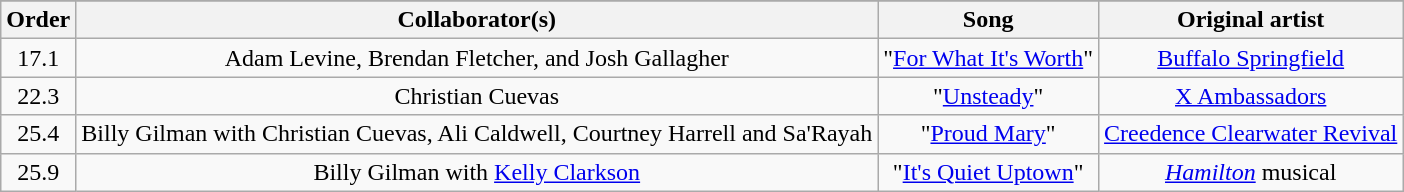<table class="wikitable" style="text-align:center;">
<tr>
</tr>
<tr>
<th>Order</th>
<th>Collaborator(s)</th>
<th>Song</th>
<th>Original artist</th>
</tr>
<tr>
<td>17.1</td>
<td>Adam Levine, Brendan Fletcher, and Josh Gallagher</td>
<td>"<a href='#'>For What It's Worth</a>"</td>
<td><a href='#'>Buffalo Springfield</a></td>
</tr>
<tr>
<td>22.3</td>
<td>Christian Cuevas</td>
<td>"<a href='#'>Unsteady</a>"</td>
<td><a href='#'>X Ambassadors</a></td>
</tr>
<tr>
<td>25.4</td>
<td>Billy Gilman with Christian Cuevas, Ali Caldwell, Courtney Harrell and Sa'Rayah</td>
<td>"<a href='#'>Proud Mary</a>"</td>
<td><a href='#'>Creedence Clearwater Revival</a></td>
</tr>
<tr>
<td>25.9</td>
<td>Billy Gilman with <a href='#'>Kelly Clarkson</a></td>
<td>"<a href='#'>It's Quiet Uptown</a>"</td>
<td><em><a href='#'>Hamilton</a></em> musical</td>
</tr>
</table>
